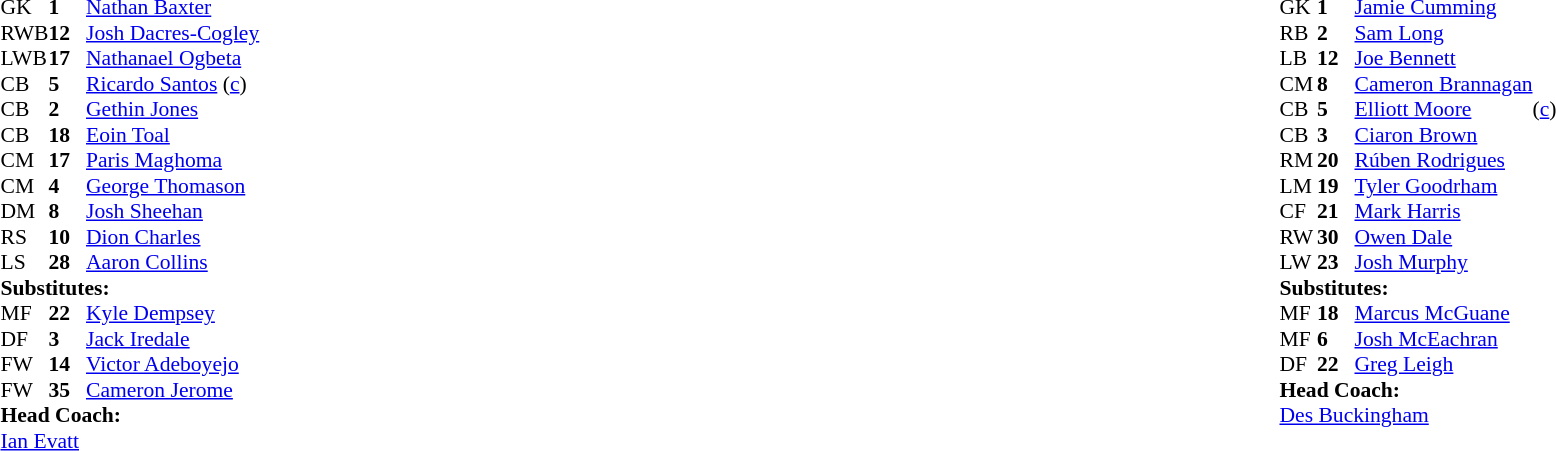<table style="width:100%">
<tr>
<td style="vertical-align:top;width=40%"><br><table cellspacing="0" cellpadding="0" style="font-size:90%;">
<tr>
<th width=25></th>
<th width=25></th>
</tr>
<tr>
<td>GK</td>
<td><strong>1</strong></td>
<td> <a href='#'>Nathan Baxter</a></td>
<td></td>
</tr>
<tr>
<td>RWB</td>
<td><strong>12</strong></td>
<td> <a href='#'>Josh Dacres-Cogley</a></td>
</tr>
<tr>
<td>LWB</td>
<td><strong>17</strong></td>
<td> <a href='#'>Nathanael Ogbeta</a></td>
<td></td>
<td></td>
</tr>
<tr>
<td>CB</td>
<td><strong>5</strong></td>
<td> <a href='#'>Ricardo Santos</a> (<a href='#'>c</a>)</td>
</tr>
<tr>
<td>CB</td>
<td><strong>2</strong></td>
<td> <a href='#'>Gethin Jones</a></td>
<td></td>
</tr>
<tr>
<td>CB</td>
<td><strong>18</strong></td>
<td> <a href='#'>Eoin Toal</a></td>
</tr>
<tr>
<td>CM</td>
<td><strong>17</strong></td>
<td> <a href='#'>Paris Maghoma</a></td>
<td></td>
<td></td>
</tr>
<tr>
<td>CM</td>
<td><strong>4</strong></td>
<td> <a href='#'>George Thomason</a></td>
<td></td>
</tr>
<tr>
<td>DM</td>
<td><strong>8</strong></td>
<td> <a href='#'>Josh Sheehan</a></td>
<td></td>
<td></td>
</tr>
<tr>
<td>RS</td>
<td><strong>10</strong></td>
<td> <a href='#'>Dion Charles</a></td>
<td></td>
<td></td>
</tr>
<tr>
<td>LS</td>
<td><strong>28</strong></td>
<td> <a href='#'>Aaron Collins</a></td>
</tr>
<tr>
<td colspan=4><strong>Substitutes:</strong></td>
</tr>
<tr>
<td>MF</td>
<td><strong>22</strong></td>
<td> <a href='#'>Kyle Dempsey</a></td>
<td></td>
<td></td>
</tr>
<tr>
<td>DF</td>
<td><strong>3</strong></td>
<td> <a href='#'>Jack Iredale</a></td>
<td></td>
<td></td>
</tr>
<tr>
<td>FW</td>
<td><strong>14</strong></td>
<td> <a href='#'>Victor Adeboyejo</a></td>
<td></td>
<td></td>
</tr>
<tr>
<td>FW</td>
<td><strong>35</strong></td>
<td> <a href='#'>Cameron Jerome</a></td>
<td></td>
<td></td>
</tr>
<tr>
<td colspan=4><strong>Head Coach:</strong></td>
</tr>
<tr>
<td colspan="4"> <a href='#'>Ian Evatt</a></td>
</tr>
</table>
</td>
<td valign="top"></td>
<td valign="top" width="50%"><br><table style="font-size:90%;margin:auto" cellspacing="0" cellpadding="0">
<tr>
<th width=25></th>
<th width=25></th>
</tr>
<tr>
<td>GK</td>
<td><strong>1</strong></td>
<td> <a href='#'>Jamie Cumming</a></td>
</tr>
<tr>
<td>RB</td>
<td><strong>2</strong></td>
<td> <a href='#'>Sam Long</a></td>
</tr>
<tr>
<td>LB</td>
<td><strong>12</strong></td>
<td> <a href='#'>Joe Bennett</a></td>
<td></td>
<td></td>
</tr>
<tr>
<td>CM</td>
<td><strong>8</strong></td>
<td> <a href='#'>Cameron Brannagan</a></td>
<td></td>
<td></td>
</tr>
<tr>
<td>CB</td>
<td><strong>5</strong></td>
<td> <a href='#'>Elliott Moore</a></td>
<td>(<a href='#'>c</a>)</td>
</tr>
<tr>
<td>CB</td>
<td><strong>3</strong></td>
<td> <a href='#'>Ciaron Brown</a></td>
</tr>
<tr>
<td>RM</td>
<td><strong>20</strong></td>
<td> <a href='#'>Rúben Rodrigues</a></td>
<td></td>
<td></td>
</tr>
<tr>
<td>LM</td>
<td><strong>19</strong></td>
<td> <a href='#'>Tyler Goodrham</a></td>
<td></td>
</tr>
<tr>
<td>CF</td>
<td><strong>21</strong></td>
<td> <a href='#'>Mark Harris</a></td>
</tr>
<tr>
<td>RW</td>
<td><strong>30</strong></td>
<td> <a href='#'>Owen Dale</a></td>
</tr>
<tr>
<td>LW</td>
<td><strong>23</strong></td>
<td> <a href='#'>Josh Murphy</a></td>
</tr>
<tr>
<td colspan=4><strong>Substitutes:</strong></td>
</tr>
<tr>
<td>MF</td>
<td><strong>18</strong></td>
<td> <a href='#'>Marcus McGuane</a></td>
<td></td>
<td></td>
</tr>
<tr>
<td>MF</td>
<td><strong>6</strong></td>
<td> <a href='#'>Josh McEachran</a></td>
<td></td>
<td></td>
</tr>
<tr>
<td>DF</td>
<td><strong>22</strong></td>
<td> <a href='#'>Greg Leigh</a></td>
<td></td>
<td></td>
</tr>
<tr>
<td colspan=4><strong>Head Coach:</strong></td>
</tr>
<tr>
<td colspan="4"> <a href='#'>Des Buckingham</a></td>
</tr>
</table>
</td>
</tr>
</table>
